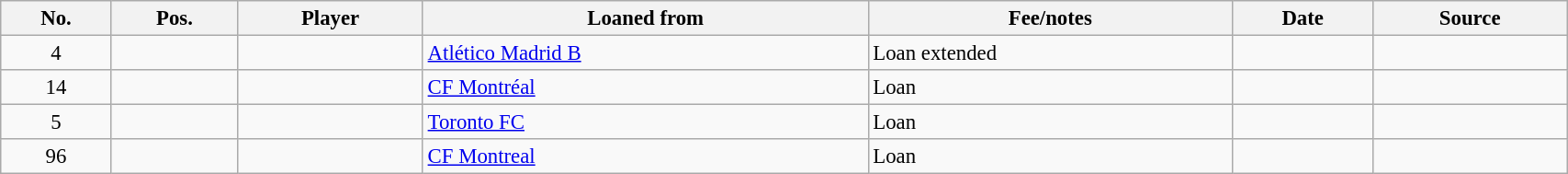<table class="wikitable sortable" style="width:90%; text-align:center; font-size:95%; text-align:left;">
<tr>
<th>No.</th>
<th>Pos.</th>
<th>Player</th>
<th>Loaned from</th>
<th>Fee/notes</th>
<th>Date</th>
<th>Source</th>
</tr>
<tr>
<td align=center>4</td>
<td align=center></td>
<td></td>
<td> <a href='#'>Atlético Madrid B</a></td>
<td>Loan extended</td>
<td></td>
<td></td>
</tr>
<tr>
<td align=center>14</td>
<td align=center></td>
<td></td>
<td> <a href='#'>CF Montréal</a></td>
<td>Loan</td>
<td></td>
<td></td>
</tr>
<tr>
<td align=center>5</td>
<td align=center></td>
<td></td>
<td> <a href='#'>Toronto FC</a></td>
<td>Loan</td>
<td></td>
<td></td>
</tr>
<tr>
<td align=center>96</td>
<td align=center></td>
<td></td>
<td> <a href='#'>CF Montreal</a></td>
<td>Loan</td>
<td></td>
<td></td>
</tr>
</table>
